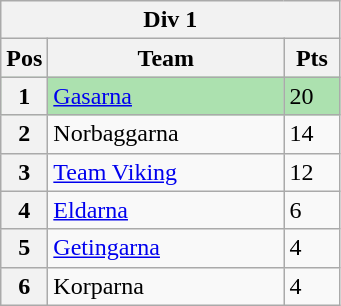<table class="wikitable">
<tr>
<th colspan="3">Div 1</th>
</tr>
<tr>
<th width=20>Pos</th>
<th width=150>Team</th>
<th width=30>Pts</th>
</tr>
<tr style="background:#ACE1AF;">
<th>1</th>
<td><a href='#'>Gasarna</a></td>
<td>20</td>
</tr>
<tr>
<th>2</th>
<td>Norbaggarna</td>
<td>14</td>
</tr>
<tr>
<th>3</th>
<td><a href='#'>Team Viking</a></td>
<td>12</td>
</tr>
<tr>
<th>4</th>
<td><a href='#'>Eldarna</a></td>
<td>6</td>
</tr>
<tr>
<th>5</th>
<td><a href='#'>Getingarna</a></td>
<td>4</td>
</tr>
<tr>
<th>6</th>
<td>Korparna</td>
<td>4</td>
</tr>
</table>
